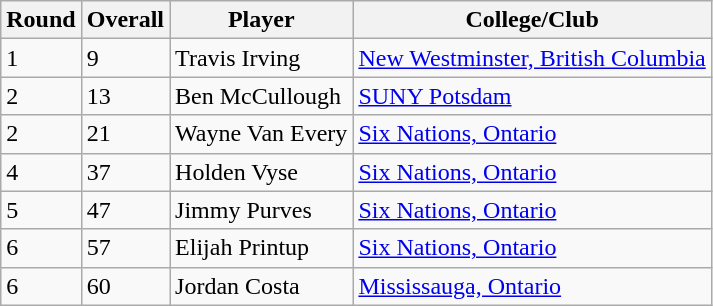<table class="wikitable">
<tr>
<th>Round</th>
<th>Overall</th>
<th>Player</th>
<th>College/Club</th>
</tr>
<tr>
<td>1</td>
<td>9</td>
<td>Travis Irving</td>
<td><a href='#'>New Westminster, British Columbia</a></td>
</tr>
<tr>
<td>2</td>
<td>13</td>
<td>Ben McCullough</td>
<td><a href='#'>SUNY Potsdam</a></td>
</tr>
<tr>
<td>2</td>
<td>21</td>
<td>Wayne Van Every</td>
<td><a href='#'>Six Nations, Ontario</a></td>
</tr>
<tr>
<td>4</td>
<td>37</td>
<td>Holden Vyse</td>
<td><a href='#'>Six Nations, Ontario</a></td>
</tr>
<tr>
<td>5</td>
<td>47</td>
<td>Jimmy Purves</td>
<td><a href='#'>Six Nations, Ontario</a></td>
</tr>
<tr>
<td>6</td>
<td>57</td>
<td>Elijah Printup</td>
<td><a href='#'>Six Nations, Ontario</a></td>
</tr>
<tr>
<td>6</td>
<td>60</td>
<td>Jordan Costa</td>
<td><a href='#'>Mississauga, Ontario</a></td>
</tr>
</table>
